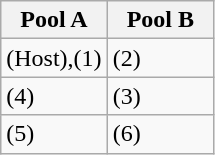<table class="wikitable">
<tr>
<th width=50%>Pool A</th>
<th width=50%>Pool B</th>
</tr>
<tr>
<td> (Host),(1)</td>
<td> (2)</td>
</tr>
<tr>
<td> (4)</td>
<td> (3)</td>
</tr>
<tr>
<td> (5)</td>
<td> (6)</td>
</tr>
</table>
